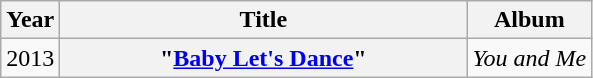<table class="wikitable plainrowheaders" style="text-align:center;">
<tr>
<th scope="col" style="width:1em;">Year</th>
<th scope="col" style="width:16.5em;">Title</th>
<th scope="col">Album</th>
</tr>
<tr>
<td>2013</td>
<th scope="row">"<a href='#'>Baby Let's Dance</a>"</th>
<td><em>You and Me</em></td>
</tr>
</table>
